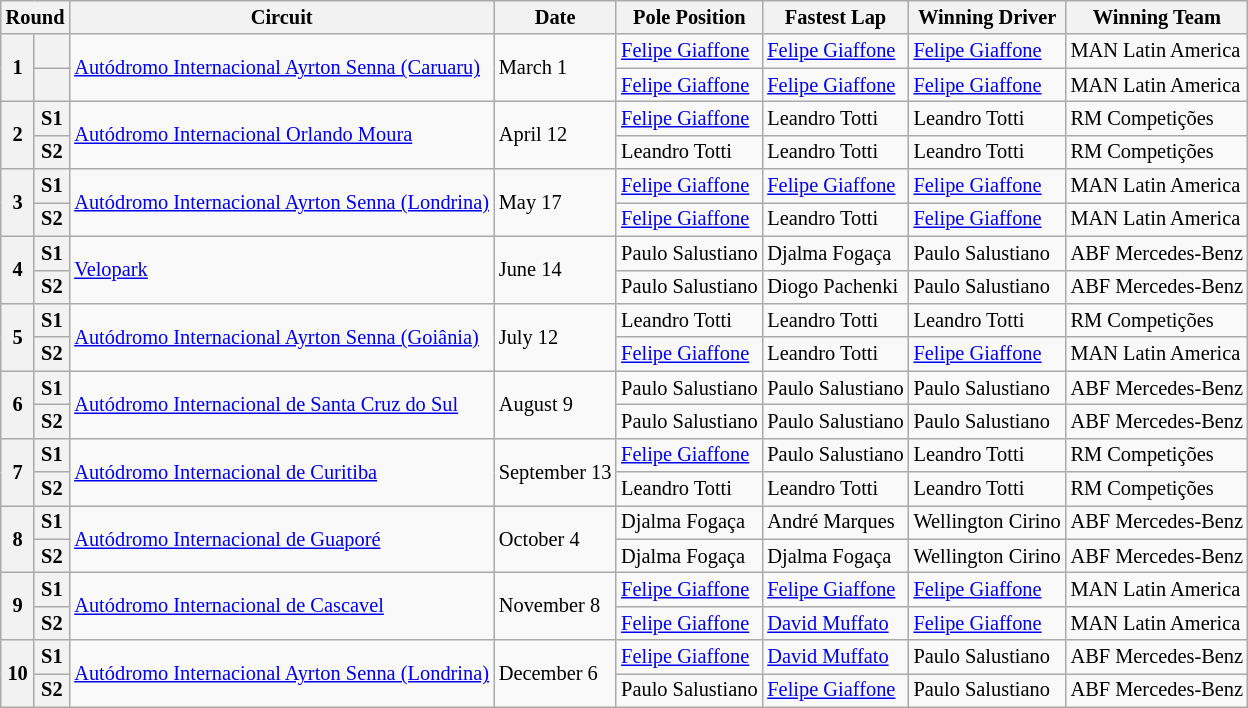<table class="wikitable" style="font-size: 85%;">
<tr>
<th colspan=2>Round</th>
<th>Circuit</th>
<th>Date</th>
<th>Pole Position</th>
<th>Fastest Lap</th>
<th>Winning Driver</th>
<th>Winning Team</th>
</tr>
<tr>
<th rowspan=2>1</th>
<th></th>
<td rowspan=2><a href='#'>Autódromo Internacional Ayrton Senna (Caruaru)</a></td>
<td rowspan=2>March 1</td>
<td><a href='#'>Felipe Giaffone</a></td>
<td><a href='#'>Felipe Giaffone</a></td>
<td><a href='#'>Felipe Giaffone</a></td>
<td>MAN Latin America</td>
</tr>
<tr>
<th></th>
<td><a href='#'>Felipe Giaffone</a></td>
<td><a href='#'>Felipe Giaffone</a></td>
<td><a href='#'>Felipe Giaffone</a></td>
<td>MAN Latin America</td>
</tr>
<tr>
<th rowspan=2>2</th>
<th>S1</th>
<td rowspan=2><a href='#'>Autódromo Internacional Orlando Moura</a></td>
<td rowspan=2>April 12</td>
<td><a href='#'>Felipe Giaffone</a></td>
<td>Leandro Totti</td>
<td>Leandro Totti</td>
<td>RM Competições</td>
</tr>
<tr>
<th>S2</th>
<td>Leandro Totti</td>
<td>Leandro Totti</td>
<td>Leandro Totti</td>
<td>RM Competições</td>
</tr>
<tr>
<th rowspan=2>3</th>
<th>S1</th>
<td rowspan=2><a href='#'>Autódromo Internacional Ayrton Senna (Londrina)</a></td>
<td rowspan=2>May 17</td>
<td><a href='#'>Felipe Giaffone</a></td>
<td><a href='#'>Felipe Giaffone</a></td>
<td><a href='#'>Felipe Giaffone</a></td>
<td>MAN Latin America</td>
</tr>
<tr>
<th>S2</th>
<td><a href='#'>Felipe Giaffone</a></td>
<td>Leandro Totti</td>
<td><a href='#'>Felipe Giaffone</a></td>
<td>MAN Latin America</td>
</tr>
<tr>
<th rowspan=2>4</th>
<th>S1</th>
<td rowspan=2><a href='#'>Velopark</a></td>
<td rowspan=2>June 14</td>
<td>Paulo Salustiano</td>
<td>Djalma Fogaça</td>
<td>Paulo Salustiano</td>
<td>ABF Mercedes-Benz</td>
</tr>
<tr>
<th>S2</th>
<td>Paulo Salustiano</td>
<td>Diogo Pachenki</td>
<td>Paulo Salustiano</td>
<td>ABF Mercedes-Benz</td>
</tr>
<tr>
<th rowspan=2>5</th>
<th>S1</th>
<td rowspan=2><a href='#'>Autódromo Internacional Ayrton Senna (Goiânia)</a></td>
<td rowspan=2>July 12</td>
<td>Leandro Totti</td>
<td>Leandro Totti</td>
<td>Leandro Totti</td>
<td>RM Competições</td>
</tr>
<tr>
<th>S2</th>
<td><a href='#'>Felipe Giaffone</a></td>
<td>Leandro Totti</td>
<td><a href='#'>Felipe Giaffone</a></td>
<td>MAN Latin America</td>
</tr>
<tr>
<th rowspan=2>6</th>
<th>S1</th>
<td rowspan=2><a href='#'>Autódromo Internacional de Santa Cruz do Sul</a></td>
<td rowspan=2>August 9</td>
<td>Paulo Salustiano</td>
<td>Paulo Salustiano</td>
<td>Paulo Salustiano</td>
<td>ABF Mercedes-Benz</td>
</tr>
<tr>
<th>S2</th>
<td>Paulo Salustiano</td>
<td>Paulo Salustiano</td>
<td>Paulo Salustiano</td>
<td>ABF Mercedes-Benz</td>
</tr>
<tr>
<th rowspan=2>7</th>
<th>S1</th>
<td rowspan=2><a href='#'>Autódromo Internacional de Curitiba</a></td>
<td rowspan=2>September 13</td>
<td><a href='#'>Felipe Giaffone</a></td>
<td>Paulo Salustiano</td>
<td>Leandro Totti</td>
<td>RM Competições</td>
</tr>
<tr>
<th>S2</th>
<td>Leandro Totti</td>
<td>Leandro Totti</td>
<td>Leandro Totti</td>
<td>RM Competições</td>
</tr>
<tr>
<th rowspan=2>8</th>
<th>S1</th>
<td rowspan=2><a href='#'>Autódromo Internacional de Guaporé</a></td>
<td rowspan=2>October 4</td>
<td>Djalma Fogaça</td>
<td>André Marques</td>
<td>Wellington Cirino</td>
<td>ABF Mercedes-Benz</td>
</tr>
<tr>
<th>S2</th>
<td>Djalma Fogaça</td>
<td>Djalma Fogaça</td>
<td>Wellington Cirino</td>
<td>ABF Mercedes-Benz</td>
</tr>
<tr>
<th rowspan=2>9</th>
<th>S1</th>
<td rowspan=2><a href='#'>Autódromo Internacional de Cascavel</a></td>
<td rowspan=2>November 8</td>
<td><a href='#'>Felipe Giaffone</a></td>
<td><a href='#'>Felipe Giaffone</a></td>
<td><a href='#'>Felipe Giaffone</a></td>
<td>MAN Latin America</td>
</tr>
<tr>
<th>S2</th>
<td><a href='#'>Felipe Giaffone</a></td>
<td><a href='#'>David Muffato</a></td>
<td><a href='#'>Felipe Giaffone</a></td>
<td>MAN Latin America</td>
</tr>
<tr>
<th rowspan=2>10</th>
<th>S1</th>
<td rowspan=2><a href='#'>Autódromo Internacional Ayrton Senna (Londrina)</a></td>
<td rowspan=2>December 6</td>
<td><a href='#'>Felipe Giaffone</a></td>
<td><a href='#'>David Muffato</a></td>
<td>Paulo Salustiano</td>
<td>ABF Mercedes-Benz</td>
</tr>
<tr>
<th>S2</th>
<td>Paulo Salustiano</td>
<td><a href='#'>Felipe Giaffone</a></td>
<td>Paulo Salustiano</td>
<td>ABF Mercedes-Benz</td>
</tr>
</table>
